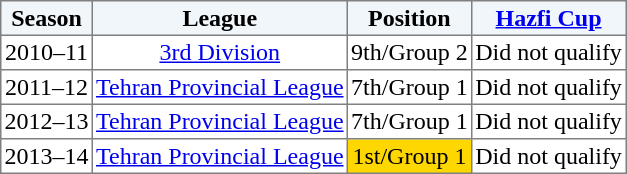<table border="1" cellpadding="2" style="border-collapse:collapse; text-align:center; font-size:normal;">
<tr style="background:#f0f6fa;">
<th>Season</th>
<th>League</th>
<th>Position</th>
<th><a href='#'>Hazfi Cup</a></th>
</tr>
<tr>
<td>2010–11</td>
<td><a href='#'>3rd Division</a></td>
<td>9th/Group 2</td>
<td>Did not qualify</td>
</tr>
<tr>
<td>2011–12</td>
<td><a href='#'>Tehran Provincial League</a></td>
<td>7th/Group 1</td>
<td>Did not qualify</td>
</tr>
<tr>
<td>2012–13</td>
<td><a href='#'>Tehran Provincial League</a></td>
<td>7th/Group 1</td>
<td>Did not qualify</td>
</tr>
<tr>
<td>2013–14</td>
<td><a href='#'>Tehran Provincial League</a></td>
<td bgcolor=gold>1st/Group 1</td>
<td>Did not qualify</td>
</tr>
</table>
